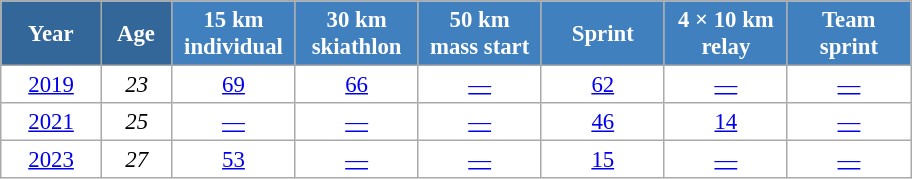<table class="wikitable" style="font-size:95%; text-align:center; border:grey solid 1px; border-collapse:collapse; background:#ffffff;">
<tr>
<th style="background-color:#369; color:white; width:60px;"> Year </th>
<th style="background-color:#369; color:white; width:40px;"> Age </th>
<th style="background-color:#4180be; color:white; width:75px;"> 15 km <br> individual </th>
<th style="background-color:#4180be; color:white; width:75px;"> 30 km <br> skiathlon </th>
<th style="background-color:#4180be; color:white; width:75px;"> 50 km <br> mass start </th>
<th style="background-color:#4180be; color:white; width:75px;"> Sprint </th>
<th style="background-color:#4180be; color:white; width:75px;"> 4 × 10 km <br> relay </th>
<th style="background-color:#4180be; color:white; width:75px;"> Team <br> sprint </th>
</tr>
<tr>
<td><a href='#'>2019</a></td>
<td><em>23</em></td>
<td><a href='#'>69</a></td>
<td><a href='#'>66</a></td>
<td><a href='#'>—</a></td>
<td><a href='#'>62</a></td>
<td><a href='#'>—</a></td>
<td><a href='#'>—</a></td>
</tr>
<tr>
<td><a href='#'>2021</a></td>
<td><em>25</em></td>
<td><a href='#'>—</a></td>
<td><a href='#'>—</a></td>
<td><a href='#'>—</a></td>
<td><a href='#'>46</a></td>
<td><a href='#'>14</a></td>
<td><a href='#'>—</a></td>
</tr>
<tr>
<td><a href='#'>2023</a></td>
<td><em>27</em></td>
<td><a href='#'>53</a></td>
<td><a href='#'>—</a></td>
<td><a href='#'>—</a></td>
<td><a href='#'>15</a></td>
<td><a href='#'>—</a></td>
<td><a href='#'>—</a></td>
</tr>
</table>
